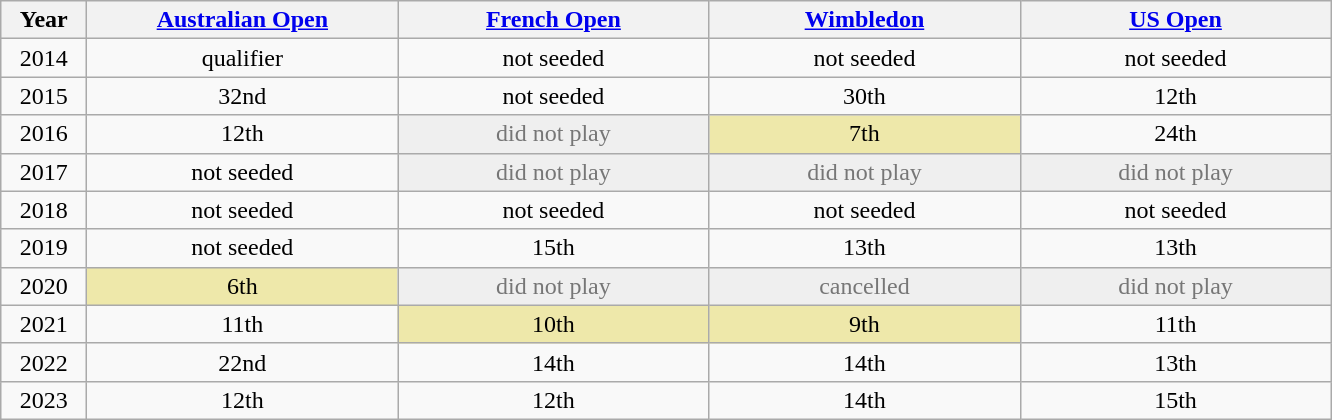<table class=wikitable style=text-align:center>
<tr>
<th width=50>Year</th>
<th width=200><a href='#'>Australian Open</a></th>
<th width=200><a href='#'>French Open</a></th>
<th width=200><a href='#'>Wimbledon</a></th>
<th width=200><a href='#'>US Open</a></th>
</tr>
<tr>
<td>2014</td>
<td>qualifier</td>
<td>not seeded</td>
<td>not seeded</td>
<td>not seeded</td>
</tr>
<tr>
<td>2015</td>
<td>32nd</td>
<td>not seeded</td>
<td>30th</td>
<td>12th</td>
</tr>
<tr>
<td>2016</td>
<td>12th</td>
<td style=color:#767676 bgcolor=efefef>did not play</td>
<td bgcolor=#eee8aa>7th</td>
<td>24th</td>
</tr>
<tr>
<td>2017</td>
<td>not seeded</td>
<td style=color:#767676 bgcolor=efefef>did not play</td>
<td style=color:#767676 bgcolor=efefef>did not play</td>
<td style=color:#767676 bgcolor=efefef>did not play</td>
</tr>
<tr>
<td>2018</td>
<td>not seeded</td>
<td>not seeded</td>
<td>not seeded</td>
<td>not seeded</td>
</tr>
<tr>
<td>2019</td>
<td>not seeded</td>
<td>15th</td>
<td>13th</td>
<td>13th</td>
</tr>
<tr>
<td>2020</td>
<td bgcolor=#eee8aa>6th</td>
<td style=color:#767676 bgcolor=efefef>did not play</td>
<td style=color:#767676 bgcolor=efefef>cancelled</td>
<td style=color:#767676 bgcolor=efefef>did not play</td>
</tr>
<tr>
<td>2021</td>
<td>11th</td>
<td bgcolor=eee8aa>10th</td>
<td bgcolor=eee8aa>9th</td>
<td>11th</td>
</tr>
<tr>
<td>2022</td>
<td>22nd</td>
<td>14th</td>
<td>14th</td>
<td>13th</td>
</tr>
<tr>
<td>2023</td>
<td>12th</td>
<td>12th</td>
<td>14th</td>
<td>15th</td>
</tr>
</table>
